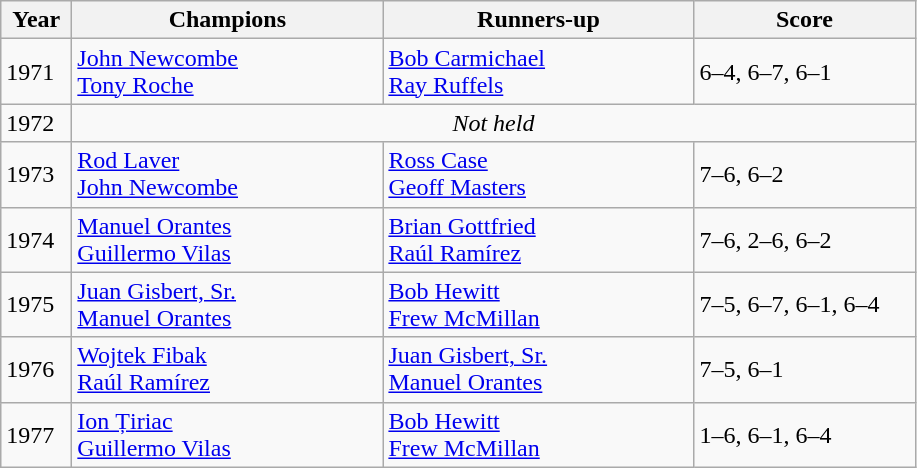<table class="wikitable">
<tr>
<th style="width:40px">Year</th>
<th style="width:200px">Champions</th>
<th style="width:200px">Runners-up</th>
<th style="width:140px" class="unsortable">Score</th>
</tr>
<tr>
<td>1971</td>
<td> <a href='#'>John Newcombe</a><br> <a href='#'>Tony Roche</a></td>
<td> <a href='#'>Bob Carmichael</a><br> <a href='#'>Ray Ruffels</a></td>
<td>6–4, 6–7, 6–1</td>
</tr>
<tr>
<td>1972</td>
<td colspan=3 align=center><em>Not held</em></td>
</tr>
<tr>
<td>1973</td>
<td> <a href='#'>Rod Laver</a><br> <a href='#'>John Newcombe</a></td>
<td> <a href='#'>Ross Case</a><br> <a href='#'>Geoff Masters</a></td>
<td>7–6, 6–2</td>
</tr>
<tr>
<td>1974</td>
<td> <a href='#'>Manuel Orantes</a><br> <a href='#'>Guillermo Vilas</a></td>
<td> <a href='#'>Brian Gottfried</a><br> <a href='#'>Raúl Ramírez</a></td>
<td>7–6, 2–6, 6–2</td>
</tr>
<tr>
<td>1975</td>
<td> <a href='#'>Juan Gisbert, Sr.</a><br> <a href='#'>Manuel Orantes</a></td>
<td> <a href='#'>Bob Hewitt</a><br> <a href='#'>Frew McMillan</a></td>
<td>7–5, 6–7, 6–1, 6–4</td>
</tr>
<tr>
<td>1976</td>
<td> <a href='#'>Wojtek Fibak</a><br> <a href='#'>Raúl Ramírez</a></td>
<td> <a href='#'>Juan Gisbert, Sr.</a><br> <a href='#'>Manuel Orantes</a></td>
<td>7–5, 6–1</td>
</tr>
<tr>
<td>1977</td>
<td> <a href='#'>Ion Țiriac</a><br> <a href='#'>Guillermo Vilas</a></td>
<td> <a href='#'>Bob Hewitt</a><br> <a href='#'>Frew McMillan</a></td>
<td>1–6, 6–1, 6–4</td>
</tr>
</table>
